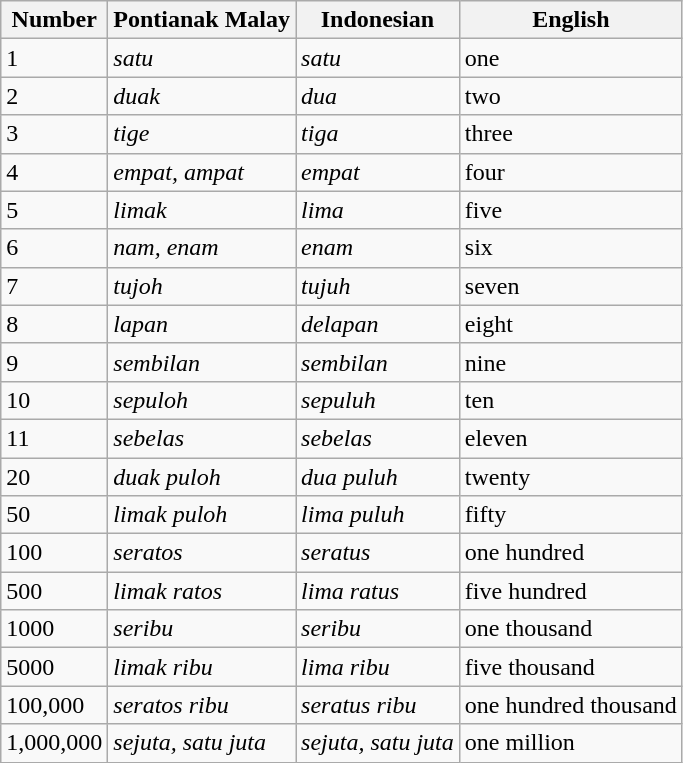<table class="wikitable">
<tr>
<th>Number</th>
<th>Pontianak Malay</th>
<th>Indonesian</th>
<th>English</th>
</tr>
<tr>
<td>1</td>
<td><em>satu</em></td>
<td><em>satu</em></td>
<td>one</td>
</tr>
<tr>
<td>2</td>
<td><em>duak</em></td>
<td><em>dua</em></td>
<td>two</td>
</tr>
<tr>
<td>3</td>
<td><em>tige</em></td>
<td><em>tiga</em></td>
<td>three</td>
</tr>
<tr>
<td>4</td>
<td><em>empat, ampat</em></td>
<td><em>empat</em></td>
<td>four</td>
</tr>
<tr>
<td>5</td>
<td><em>limak</em></td>
<td><em>lima</em></td>
<td>five</td>
</tr>
<tr>
<td>6</td>
<td><em>nam, enam</em></td>
<td><em>enam</em></td>
<td>six</td>
</tr>
<tr>
<td>7</td>
<td><em>tujoh</em></td>
<td><em>tujuh</em></td>
<td>seven</td>
</tr>
<tr>
<td>8</td>
<td><em>lapan</em></td>
<td><em>delapan</em></td>
<td>eight</td>
</tr>
<tr>
<td>9</td>
<td><em>sembilan</em></td>
<td><em>sembilan</em></td>
<td>nine</td>
</tr>
<tr>
<td>10</td>
<td><em>sepuloh</em></td>
<td><em>sepuluh</em></td>
<td>ten</td>
</tr>
<tr>
<td>11</td>
<td><em>sebelas</em></td>
<td><em>sebelas</em></td>
<td>eleven</td>
</tr>
<tr>
<td>20</td>
<td><em>duak puloh</em></td>
<td><em>dua puluh</em></td>
<td>twenty</td>
</tr>
<tr>
<td>50</td>
<td><em>limak puloh</em></td>
<td><em>lima puluh</em></td>
<td>fifty</td>
</tr>
<tr>
<td>100</td>
<td><em>seratos</em></td>
<td><em>seratus</em></td>
<td>one hundred</td>
</tr>
<tr>
<td>500</td>
<td><em>limak ratos</em></td>
<td><em>lima ratus</em></td>
<td>five hundred</td>
</tr>
<tr>
<td>1000</td>
<td><em>seribu</em></td>
<td><em>seribu</em></td>
<td>one thousand</td>
</tr>
<tr>
<td>5000</td>
<td><em>limak ribu</em></td>
<td><em>lima ribu</em></td>
<td>five thousand</td>
</tr>
<tr>
<td>100,000</td>
<td><em>seratos ribu</em></td>
<td><em>seratus ribu</em></td>
<td>one hundred thousand</td>
</tr>
<tr>
<td>1,000,000</td>
<td><em>sejuta, satu juta</em></td>
<td><em>sejuta, satu juta</em></td>
<td>one million</td>
</tr>
</table>
